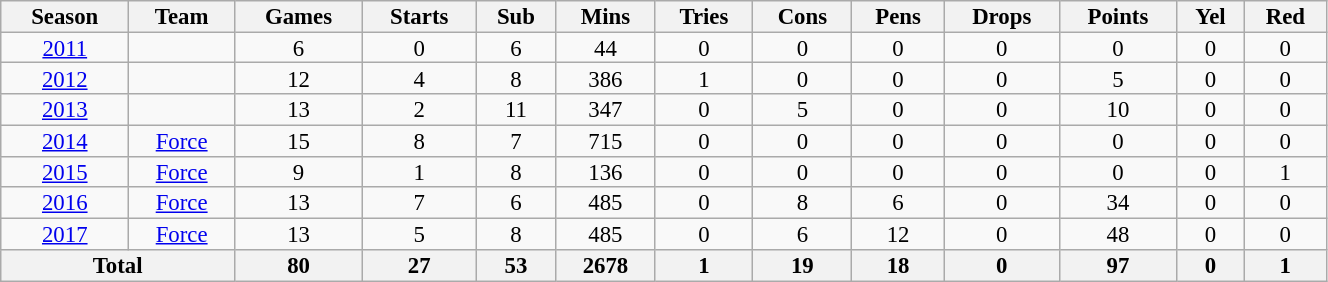<table class="wikitable" style="text-align:center; line-height:90%; font-size:95%; width:70%;">
<tr>
<th>Season</th>
<th>Team</th>
<th>Games</th>
<th>Starts</th>
<th>Sub</th>
<th>Mins</th>
<th>Tries</th>
<th>Cons</th>
<th>Pens</th>
<th>Drops</th>
<th>Points</th>
<th>Yel</th>
<th>Red </th>
</tr>
<tr>
<td><a href='#'>2011</a></td>
<td></td>
<td>6</td>
<td>0</td>
<td>6</td>
<td>44</td>
<td>0</td>
<td>0</td>
<td>0</td>
<td>0</td>
<td>0</td>
<td>0</td>
<td>0</td>
</tr>
<tr>
<td><a href='#'>2012</a></td>
<td></td>
<td>12</td>
<td>4</td>
<td>8</td>
<td>386</td>
<td>1</td>
<td>0</td>
<td>0</td>
<td>0</td>
<td>5</td>
<td>0</td>
<td>0</td>
</tr>
<tr>
<td><a href='#'>2013</a></td>
<td></td>
<td>13</td>
<td>2</td>
<td>11</td>
<td>347</td>
<td>0</td>
<td>5</td>
<td>0</td>
<td>0</td>
<td>10</td>
<td>0</td>
<td>0</td>
</tr>
<tr>
<td><a href='#'>2014</a></td>
<td><a href='#'>Force</a></td>
<td>15</td>
<td>8</td>
<td>7</td>
<td>715</td>
<td>0</td>
<td>0</td>
<td>0</td>
<td>0</td>
<td>0</td>
<td>0</td>
<td>0</td>
</tr>
<tr>
<td><a href='#'>2015</a></td>
<td><a href='#'>Force</a></td>
<td>9</td>
<td>1</td>
<td>8</td>
<td>136</td>
<td>0</td>
<td>0</td>
<td>0</td>
<td>0</td>
<td>0</td>
<td>0</td>
<td>1</td>
</tr>
<tr>
<td><a href='#'>2016</a></td>
<td><a href='#'>Force</a></td>
<td>13</td>
<td>7</td>
<td>6</td>
<td>485</td>
<td>0</td>
<td>8</td>
<td>6</td>
<td>0</td>
<td>34</td>
<td>0</td>
<td>0</td>
</tr>
<tr>
<td><a href='#'>2017</a></td>
<td><a href='#'>Force</a></td>
<td>13</td>
<td>5</td>
<td>8</td>
<td>485</td>
<td>0</td>
<td>6</td>
<td>12</td>
<td>0</td>
<td>48</td>
<td>0</td>
<td>0</td>
</tr>
<tr>
<th colspan="2">Total</th>
<th>80</th>
<th>27</th>
<th>53</th>
<th>2678</th>
<th>1</th>
<th>19</th>
<th>18</th>
<th>0</th>
<th>97</th>
<th>0</th>
<th>1</th>
</tr>
</table>
